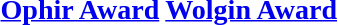<table>
<tr valign="top">
<td><br><h3><a href='#'>Ophir Award</a></h3></td>
<td><br><h3><a href='#'>Wolgin Award</a></h3></td>
</tr>
</table>
